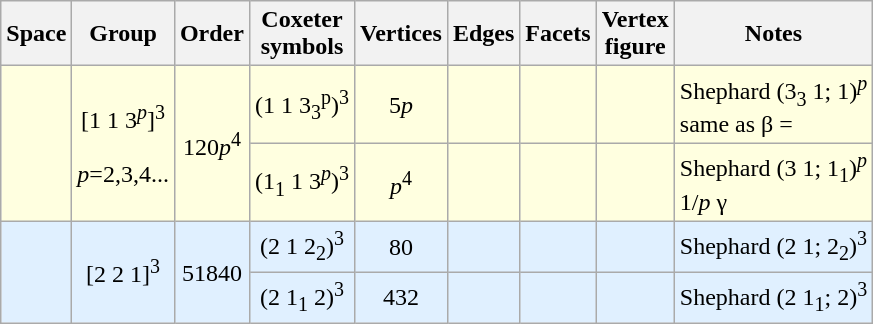<table class="wikitable sortable">
<tr>
<th>Space</th>
<th>Group</th>
<th>Order</th>
<th>Coxeter<br>symbols</th>
<th>Vertices</th>
<th>Edges</th>
<th>Facets</th>
<th>Vertex<br>figure</th>
<th>Notes</th>
</tr>
<tr align=center BGCOLOR="#ffffe0">
<td rowspan=2></td>
<td rowspan=2>[1 1 3<sup><em>p</em></sup>]<sup>3</sup><br><br><em>p</em>=2,3,4...</td>
<td rowspan=2>120<em>p</em><sup>4</sup></td>
<td>(1 1 3<sub>3</sub><sup>p</sup>)<sup>3</sup><br></td>
<td>5<em>p</em></td>
<td></td>
<td></td>
<td></td>
<td align=left>Shephard (3<sub>3</sub> 1; 1)<sup><em>p</em></sup><br>same as β = </td>
</tr>
<tr align=center BGCOLOR="#ffffe0">
<td>(1<sub>1</sub> 1 3<sup><em>p</em></sup>)<sup>3</sup><br></td>
<td><em>p</em><sup>4</sup></td>
<td></td>
<td><br></td>
<td></td>
<td align=left>Shephard (3 1; 1<sub>1</sub>)<sup><em>p</em></sup><br>1/<em>p</em> γ</td>
</tr>
<tr align=center BGCOLOR="#e0f0ff">
<td rowspan=2></td>
<td rowspan=2>[2 2 1]<sup>3</sup><br></td>
<td rowspan=2>51840</td>
<td>(2 1 2<sub>2</sub>)<sup>3</sup><br></td>
<td>80</td>
<td></td>
<td><br></td>
<td></td>
<td align=left>Shephard (2 1; 2<sub>2</sub>)<sup>3</sup></td>
</tr>
<tr align=center BGCOLOR="#e0f0ff">
<td>(2 1<sub>1</sub> 2)<sup>3</sup><br></td>
<td>432</td>
<td></td>
<td></td>
<td></td>
<td align=left>Shephard (2 1<sub>1</sub>; 2)<sup>3</sup></td>
</tr>
</table>
